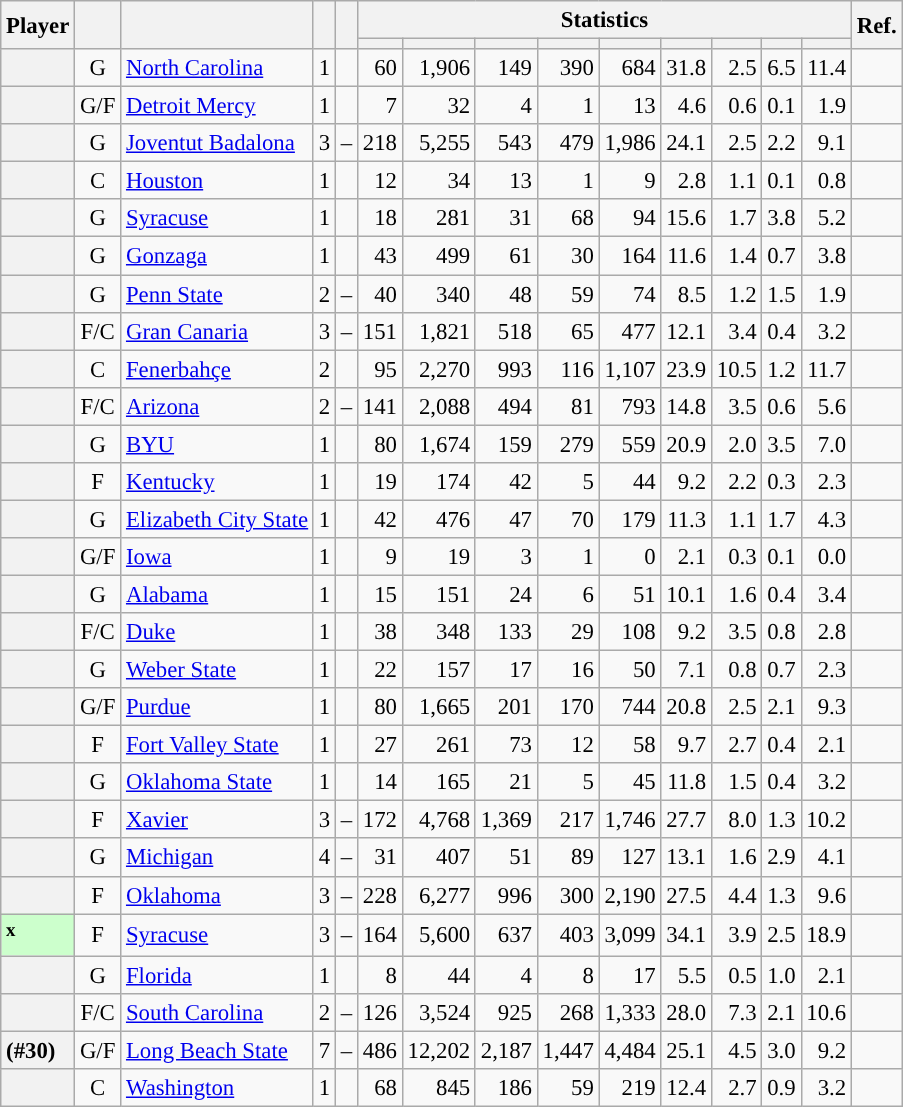<table class="wikitable sortable" style="font-size:95%; text-align:right;">
<tr>
<th scope=col rowspan="2">Player</th>
<th scope=col rowspan="2"></th>
<th scope=col rowspan="2"></th>
<th scope=col rowspan="2"></th>
<th scope=col rowspan="2"></th>
<th scope=colgroup colspan="9">Statistics</th>
<th scope=col rowspan="2">Ref.</th>
</tr>
<tr>
<th scope=col></th>
<th scope=col></th>
<th scope=col></th>
<th scope=col></th>
<th scope=col></th>
<th scope=col></th>
<th scope=col></th>
<th scope=col></th>
<th scope=col></th>
</tr>
<tr>
<th scope=row style="text-align:left;"></th>
<td align="center">G</td>
<td align="left"><a href='#'>North Carolina</a></td>
<td align="center">1</td>
<td align="center"></td>
<td>60</td>
<td>1,906</td>
<td>149</td>
<td>390</td>
<td>684</td>
<td>31.8</td>
<td>2.5</td>
<td>6.5</td>
<td>11.4</td>
<td align=center></td>
</tr>
<tr>
<th scope=row style="text-align:left;"></th>
<td align="center">G/F</td>
<td align="left"><a href='#'>Detroit Mercy</a></td>
<td align="center">1</td>
<td align="center"></td>
<td>7</td>
<td>32</td>
<td>4</td>
<td>1</td>
<td>13</td>
<td>4.6</td>
<td>0.6</td>
<td>0.1</td>
<td>1.9</td>
<td align=center></td>
</tr>
<tr>
<th scope=row style="text-align:left;"></th>
<td align="center">G</td>
<td align="left"> <a href='#'>Joventut Badalona</a></td>
<td align="center">3</td>
<td align="center">–</td>
<td>218</td>
<td>5,255</td>
<td>543</td>
<td>479</td>
<td>1,986</td>
<td>24.1</td>
<td>2.5</td>
<td>2.2</td>
<td>9.1</td>
<td align=center></td>
</tr>
<tr>
<th scope=row style="text-align:left;"></th>
<td align="center">C</td>
<td align="left"><a href='#'>Houston</a></td>
<td align="center">1</td>
<td align="center"></td>
<td>12</td>
<td>34</td>
<td>13</td>
<td>1</td>
<td>9</td>
<td>2.8</td>
<td>1.1</td>
<td>0.1</td>
<td>0.8</td>
<td align=center></td>
</tr>
<tr>
<th scope=row style="text-align:left;"></th>
<td align="center">G</td>
<td align="left"><a href='#'>Syracuse</a></td>
<td align="center">1</td>
<td align="center"></td>
<td>18</td>
<td>281</td>
<td>31</td>
<td>68</td>
<td>94</td>
<td>15.6</td>
<td>1.7</td>
<td>3.8</td>
<td>5.2</td>
<td align=center></td>
</tr>
<tr>
<th scope=row style="text-align:left;"></th>
<td align="center">G</td>
<td align="left"><a href='#'>Gonzaga</a></td>
<td align="center">1</td>
<td align="center"></td>
<td>43</td>
<td>499</td>
<td>61</td>
<td>30</td>
<td>164</td>
<td>11.6</td>
<td>1.4</td>
<td>0.7</td>
<td>3.8</td>
<td align=center></td>
</tr>
<tr>
<th scope=row style="text-align:left;"></th>
<td align="center">G</td>
<td align="left"><a href='#'>Penn State</a></td>
<td align="center">2</td>
<td align="center">–</td>
<td>40</td>
<td>340</td>
<td>48</td>
<td>59</td>
<td>74</td>
<td>8.5</td>
<td>1.2</td>
<td>1.5</td>
<td>1.9</td>
<td align=center></td>
</tr>
<tr>
<th scope=row style="text-align:left;"></th>
<td align="center">F/C</td>
<td align="left"> <a href='#'>Gran Canaria</a></td>
<td align="center">3</td>
<td align="center">–</td>
<td>151</td>
<td>1,821</td>
<td>518</td>
<td>65</td>
<td>477</td>
<td>12.1</td>
<td>3.4</td>
<td>0.4</td>
<td>3.2</td>
<td align=center></td>
</tr>
<tr>
<th scope=row style="text-align:left;"></th>
<td align="center">C</td>
<td align="left"> <a href='#'>Fenerbahçe</a></td>
<td align="center">2</td>
<td align="center"><br></td>
<td>95</td>
<td>2,270</td>
<td>993</td>
<td>116</td>
<td>1,107</td>
<td>23.9</td>
<td>10.5</td>
<td>1.2</td>
<td>11.7</td>
<td align=center></td>
</tr>
<tr>
<th scope=row style="text-align:left;"></th>
<td align="center">F/C</td>
<td align="left"><a href='#'>Arizona</a></td>
<td align="center">2</td>
<td align="center">–</td>
<td>141</td>
<td>2,088</td>
<td>494</td>
<td>81</td>
<td>793</td>
<td>14.8</td>
<td>3.5</td>
<td>0.6</td>
<td>5.6</td>
<td align=center></td>
</tr>
<tr>
<th scope=row style="text-align:left;"></th>
<td align="center">G</td>
<td align="left"><a href='#'>BYU</a></td>
<td align="center">1</td>
<td align="center"></td>
<td>80</td>
<td>1,674</td>
<td>159</td>
<td>279</td>
<td>559</td>
<td>20.9</td>
<td>2.0</td>
<td>3.5</td>
<td>7.0</td>
<td align=center></td>
</tr>
<tr>
<th scope=row style="text-align:left;"></th>
<td align="center">F</td>
<td align="left"><a href='#'>Kentucky</a></td>
<td align="center">1</td>
<td align="center"></td>
<td>19</td>
<td>174</td>
<td>42</td>
<td>5</td>
<td>44</td>
<td>9.2</td>
<td>2.2</td>
<td>0.3</td>
<td>2.3</td>
<td align=center></td>
</tr>
<tr>
<th scope=row style="text-align:left;"></th>
<td align="center">G</td>
<td align="left"><a href='#'>Elizabeth City State</a></td>
<td align="center">1</td>
<td align="center"></td>
<td>42</td>
<td>476</td>
<td>47</td>
<td>70</td>
<td>179</td>
<td>11.3</td>
<td>1.1</td>
<td>1.7</td>
<td>4.3</td>
<td align=center></td>
</tr>
<tr>
<th scope=row style="text-align:left;"></th>
<td align="center">G/F</td>
<td align="left"><a href='#'>Iowa</a></td>
<td align="center">1</td>
<td align="center"></td>
<td>9</td>
<td>19</td>
<td>3</td>
<td>1</td>
<td>0</td>
<td>2.1</td>
<td>0.3</td>
<td>0.1</td>
<td>0.0</td>
<td align=center></td>
</tr>
<tr>
<th scope=row style="text-align:left;"></th>
<td align="center">G</td>
<td align="left"><a href='#'>Alabama</a></td>
<td align="center">1</td>
<td align="center"></td>
<td>15</td>
<td>151</td>
<td>24</td>
<td>6</td>
<td>51</td>
<td>10.1</td>
<td>1.6</td>
<td>0.4</td>
<td>3.4</td>
<td align=center></td>
</tr>
<tr>
<th scope=row style="text-align:left;"></th>
<td align="center">F/C</td>
<td align="left"><a href='#'>Duke</a></td>
<td align="center">1</td>
<td align="center"></td>
<td>38</td>
<td>348</td>
<td>133</td>
<td>29</td>
<td>108</td>
<td>9.2</td>
<td>3.5</td>
<td>0.8</td>
<td>2.8</td>
<td align=center></td>
</tr>
<tr>
<th scope=row style="text-align:left;"></th>
<td align="center">G</td>
<td align="left"><a href='#'>Weber State</a></td>
<td align="center">1</td>
<td align="center"></td>
<td>22</td>
<td>157</td>
<td>17</td>
<td>16</td>
<td>50</td>
<td>7.1</td>
<td>0.8</td>
<td>0.7</td>
<td>2.3</td>
<td align=center></td>
</tr>
<tr>
<th scope=row style="text-align:left;"></th>
<td align="center">G/F</td>
<td align="left"><a href='#'>Purdue</a></td>
<td align="center">1</td>
<td align="center"></td>
<td>80</td>
<td>1,665</td>
<td>201</td>
<td>170</td>
<td>744</td>
<td>20.8</td>
<td>2.5</td>
<td>2.1</td>
<td>9.3</td>
<td align=center></td>
</tr>
<tr>
<th scope=row style="text-align:left;"></th>
<td align="center">F</td>
<td align="left"><a href='#'>Fort Valley State</a></td>
<td align="center">1</td>
<td align="center"></td>
<td>27</td>
<td>261</td>
<td>73</td>
<td>12</td>
<td>58</td>
<td>9.7</td>
<td>2.7</td>
<td>0.4</td>
<td>2.1</td>
<td align=center></td>
</tr>
<tr>
<th scope=row style="text-align:left;"></th>
<td align="center">G</td>
<td align="left"><a href='#'>Oklahoma State</a></td>
<td align="center">1</td>
<td align="center"></td>
<td>14</td>
<td>165</td>
<td>21</td>
<td>5</td>
<td>45</td>
<td>11.8</td>
<td>1.5</td>
<td>0.4</td>
<td>3.2</td>
<td align=center></td>
</tr>
<tr>
<th scope=row style="text-align:left;"></th>
<td align="center">F</td>
<td align="left"><a href='#'>Xavier</a></td>
<td align="center">3</td>
<td align="center">–</td>
<td>172</td>
<td>4,768</td>
<td>1,369</td>
<td>217</td>
<td>1,746</td>
<td>27.7</td>
<td>8.0</td>
<td>1.3</td>
<td>10.2</td>
<td align=center></td>
</tr>
<tr>
<th scope=row style="text-align:left;"></th>
<td align="center">G</td>
<td align="left"><a href='#'>Michigan</a></td>
<td align="center">4</td>
<td align="center">–</td>
<td>31</td>
<td>407</td>
<td>51</td>
<td>89</td>
<td>127</td>
<td>13.1</td>
<td>1.6</td>
<td>2.9</td>
<td>4.1</td>
<td align=center></td>
</tr>
<tr>
<th scope=row style="text-align:left;"></th>
<td align="center">F</td>
<td align="left"><a href='#'>Oklahoma</a></td>
<td align="center">3</td>
<td align="center">–</td>
<td>228</td>
<td>6,277</td>
<td>996</td>
<td>300</td>
<td>2,190</td>
<td>27.5</td>
<td>4.4</td>
<td>1.3</td>
<td>9.6</td>
<td align=center></td>
</tr>
<tr>
<th scope=row style="text-align:left; background-color:#CCFFCC;"><sup>x</sup></th>
<td align="center">F</td>
<td align="left"><a href='#'>Syracuse</a></td>
<td align="center">3</td>
<td align="center">–</td>
<td>164</td>
<td>5,600</td>
<td>637</td>
<td>403</td>
<td>3,099</td>
<td>34.1</td>
<td>3.9</td>
<td>2.5</td>
<td>18.9</td>
<td align=center></td>
</tr>
<tr>
<th scope=row style="text-align:left;"></th>
<td align="center">G</td>
<td align="left"><a href='#'>Florida</a></td>
<td align="center">1</td>
<td align="center"></td>
<td>8</td>
<td>44</td>
<td>4</td>
<td>8</td>
<td>17</td>
<td>5.5</td>
<td>0.5</td>
<td>1.0</td>
<td>2.1</td>
<td align=center></td>
</tr>
<tr>
<th scope=row style="text-align:left;"></th>
<td align="center">F/C</td>
<td align="left"><a href='#'>South Carolina</a></td>
<td align="center">2</td>
<td align="center">–</td>
<td>126</td>
<td>3,524</td>
<td>925</td>
<td>268</td>
<td>1,333</td>
<td>28.0</td>
<td>7.3</td>
<td>2.1</td>
<td>10.6</td>
<td align=center></td>
</tr>
<tr>
<th scope=row style="text-align:left;"> (#30)</th>
<td align="center">G/F</td>
<td align="left"><a href='#'>Long Beach State</a></td>
<td align="center">7</td>
<td align="center">–</td>
<td>486</td>
<td>12,202</td>
<td>2,187</td>
<td>1,447</td>
<td>4,484</td>
<td>25.1</td>
<td>4.5</td>
<td>3.0</td>
<td>9.2</td>
<td align=center></td>
</tr>
<tr>
<th scope=row style="text-align:left;"></th>
<td align="center">C</td>
<td align="left"><a href='#'>Washington</a></td>
<td align="center">1</td>
<td align="center"></td>
<td>68</td>
<td>845</td>
<td>186</td>
<td>59</td>
<td>219</td>
<td>12.4</td>
<td>2.7</td>
<td>0.9</td>
<td>3.2</td>
<td align=center></td>
</tr>
</table>
